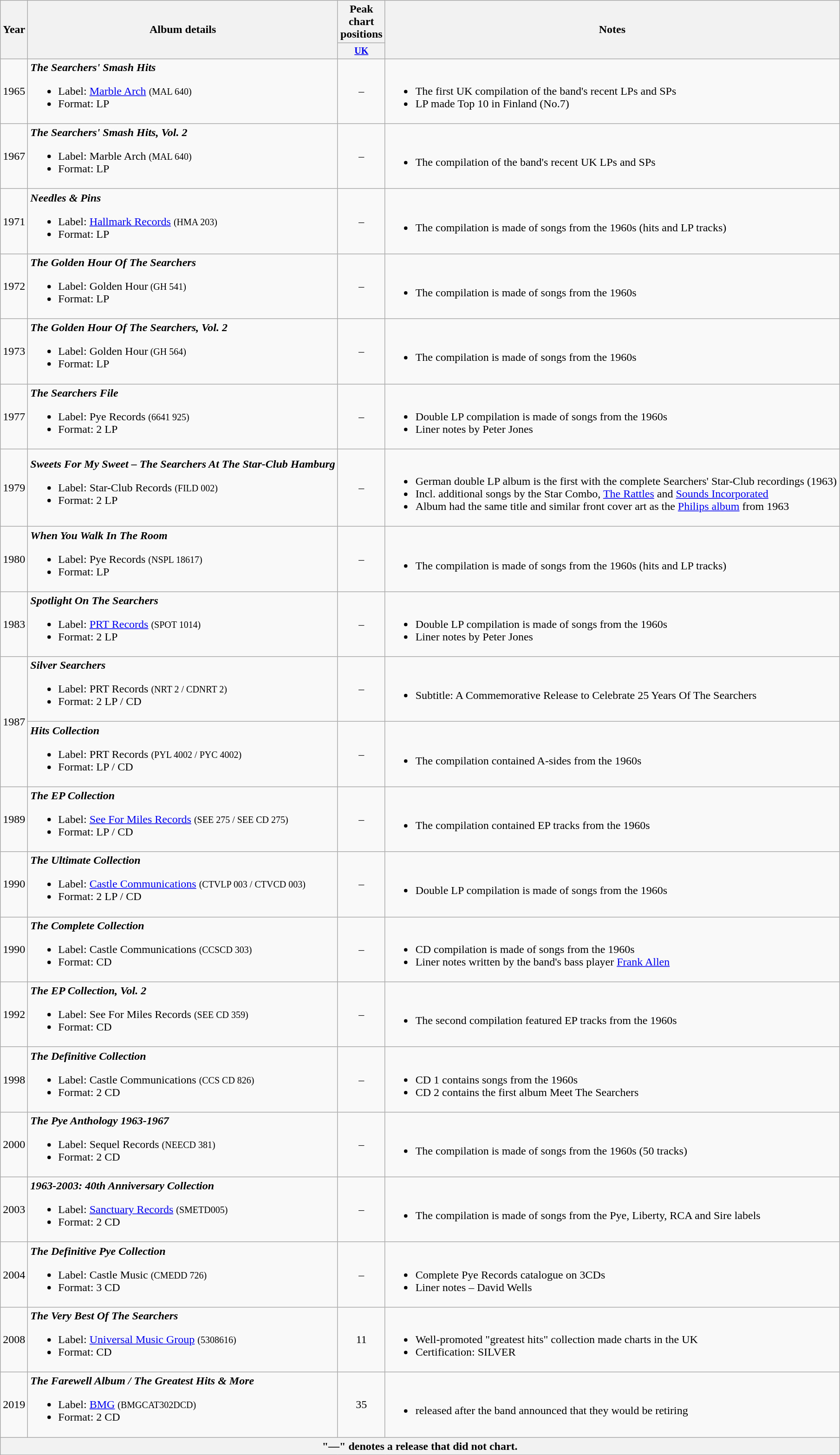<table class="wikitable">
<tr>
<th rowspan=2>Year</th>
<th rowspan=2>Album details</th>
<th>Peak chart positions</th>
<th rowspan=2>Notes</th>
</tr>
<tr style="font-size:smaller;">
<th width="30"><a href='#'>UK</a><br></th>
</tr>
<tr>
<td>1965</td>
<td><strong><em> The Searchers' Smash Hits</em></strong><br><ul><li>Label: <a href='#'>Marble Arch</a> <small>(MAL 640)</small></li><li>Format: LP</li></ul></td>
<td align="center">–</td>
<td><br><ul><li>The first UK compilation of the band's recent LPs and SPs</li><li>LP made Top 10 in Finland (No.7)</li></ul></td>
</tr>
<tr>
<td>1967</td>
<td><strong><em> The Searchers' Smash Hits, Vol. 2</em></strong><br><ul><li>Label: Marble Arch <small>(MAL 640)</small></li><li>Format: LP</li></ul></td>
<td align="center">–</td>
<td><br><ul><li>The compilation of the band's recent UK LPs and SPs</li></ul></td>
</tr>
<tr>
<td>1971</td>
<td><strong><em>Needles & Pins</em></strong><br><ul><li>Label: <a href='#'>Hallmark Records</a> <small>(HMA 203)</small></li><li>Format: LP</li></ul></td>
<td align="center">–</td>
<td><br><ul><li>The compilation is made of songs from the 1960s (hits and LP tracks)</li></ul></td>
</tr>
<tr>
<td>1972</td>
<td><strong><em>The Golden Hour Of The Searchers </em></strong><br><ul><li>Label: Golden Hour<small> (GH 541)</small></li><li>Format: LP</li></ul></td>
<td align="center">–</td>
<td><br><ul><li>The compilation is made of songs from the 1960s</li></ul></td>
</tr>
<tr>
<td>1973</td>
<td><strong><em>The Golden Hour Of The Searchers, Vol. 2 </em></strong><br><ul><li>Label: Golden Hour<small> (GH 564)</small></li><li>Format: LP</li></ul></td>
<td align="center">–</td>
<td><br><ul><li>The compilation is made of songs from the 1960s</li></ul></td>
</tr>
<tr>
<td>1977</td>
<td><strong><em>The Searchers File</em></strong><br><ul><li>Label: Pye Records <small>(6641 925)</small></li><li>Format: 2 LP</li></ul></td>
<td align="center">–</td>
<td><br><ul><li>Double LP compilation is made of songs from the 1960s</li><li>Liner notes by Peter Jones</li></ul></td>
</tr>
<tr>
<td>1979</td>
<td><strong><em>Sweets For My Sweet – The Searchers At The Star-Club Hamburg</em></strong><br><ul><li>Label: Star-Club Records <small>(FILD 002)</small></li><li>Format: 2 LP</li></ul></td>
<td align="center">–</td>
<td><br><ul><li>German double LP album is the first with the complete Searchers' Star-Club recordings (1963)</li><li>Incl. additional songs by the Star Combo, <a href='#'>The Rattles</a> and <a href='#'>Sounds Incorporated</a></li><li>Album had the same title and similar front cover art as the <a href='#'>Philips album</a> from 1963</li></ul></td>
</tr>
<tr>
<td>1980</td>
<td><strong><em>When You Walk In The Room</em></strong><br><ul><li>Label: Pye Records <small>(NSPL 18617)</small></li><li>Format: LP</li></ul></td>
<td align="center">–</td>
<td><br><ul><li>The compilation is made of songs from the 1960s (hits and LP tracks)</li></ul></td>
</tr>
<tr>
<td>1983</td>
<td><strong><em>Spotlight On The Searchers</em></strong><br><ul><li>Label: <a href='#'>PRT Records</a> <small>(SPOT 1014)</small></li><li>Format: 2 LP</li></ul></td>
<td align="center">–</td>
<td><br><ul><li>Double LP compilation is made of songs from the 1960s</li><li>Liner notes by Peter Jones</li></ul></td>
</tr>
<tr>
<td rowspan="2">1987</td>
<td><strong><em>Silver Searchers</em></strong><br><ul><li>Label: PRT Records <small>(NRT 2 / CDNRT 2)</small></li><li>Format: 2 LP / CD</li></ul></td>
<td align="center">–</td>
<td><br><ul><li>Subtitle: A Commemorative Release to Celebrate 25 Years Of The Searchers</li></ul></td>
</tr>
<tr>
<td><strong><em>Hits Collection</em></strong><br><ul><li>Label: PRT Records <small>(PYL 4002 / PYC 4002)</small></li><li>Format: LP / CD</li></ul></td>
<td align="center">–</td>
<td><br><ul><li>The compilation contained A-sides from the 1960s</li></ul></td>
</tr>
<tr>
<td>1989</td>
<td><strong><em>The EP Collection</em></strong><br><ul><li>Label: <a href='#'>See For Miles Records</a> <small>(SEE 275 / SEE CD 275)</small></li><li>Format: LP / CD</li></ul></td>
<td align="center">–</td>
<td><br><ul><li>The compilation contained EP tracks from the 1960s</li></ul></td>
</tr>
<tr>
<td>1990</td>
<td><strong><em>The Ultimate Collection</em></strong><br><ul><li>Label: <a href='#'>Castle Communications</a> <small>(CTVLP 003 / CTVCD 003)</small></li><li>Format: 2 LP / CD</li></ul></td>
<td align="center">–</td>
<td><br><ul><li>Double LP compilation is made of songs from the 1960s</li></ul></td>
</tr>
<tr>
<td>1990</td>
<td><strong><em>The Complete Collection</em></strong><br><ul><li>Label: Castle Communications <small>(CCSCD 303)</small></li><li>Format: CD</li></ul></td>
<td align="center">–</td>
<td><br><ul><li>CD compilation is made of songs from the 1960s</li><li>Liner notes written by the band's bass player <a href='#'>Frank Allen</a></li></ul></td>
</tr>
<tr>
<td>1992</td>
<td><strong><em>The EP Collection, Vol. 2</em></strong><br><ul><li>Label: See For Miles Records <small>(SEE CD 359)</small></li><li>Format: CD</li></ul></td>
<td align="center">–</td>
<td><br><ul><li>The second compilation featured EP tracks from the 1960s</li></ul></td>
</tr>
<tr>
<td>1998</td>
<td><strong><em>The Definitive Collection</em></strong><br><ul><li>Label: Castle Communications <small>(CCS CD 826)</small></li><li>Format: 2 CD</li></ul></td>
<td align="center">–</td>
<td><br><ul><li>CD 1 contains songs from the 1960s</li><li>CD 2 contains the first album Meet The Searchers</li></ul></td>
</tr>
<tr>
<td>2000</td>
<td><strong><em>The Pye Anthology 1963-1967</em></strong><br><ul><li>Label: Sequel Records <small>(NEECD 381)</small></li><li>Format: 2 CD</li></ul></td>
<td align="center">–</td>
<td><br><ul><li>The compilation is made of songs from the 1960s (50 tracks)</li></ul></td>
</tr>
<tr>
<td>2003</td>
<td><strong><em>1963-2003: 40th Anniversary Collection</em></strong><br><ul><li>Label: <a href='#'>Sanctuary Records</a> <small>(SMETD005)</small></li><li>Format: 2 CD</li></ul></td>
<td align="center">–</td>
<td><br><ul><li>The compilation is made of songs from the Pye, Liberty, RCA and Sire labels</li></ul></td>
</tr>
<tr>
<td>2004</td>
<td><strong><em>The Definitive Pye Collection</em></strong><br><ul><li>Label: Castle Music <small>(CMEDD 726)</small></li><li>Format: 3 CD</li></ul></td>
<td align="center">–</td>
<td><br><ul><li>Complete Pye Records catalogue on 3CDs</li><li>Liner notes – David Wells</li></ul></td>
</tr>
<tr>
<td>2008</td>
<td><strong><em>The Very Best Of The Searchers</em></strong><br><ul><li>Label: <a href='#'>Universal Music Group</a> <small>(5308616)</small></li><li>Format: CD</li></ul></td>
<td align="center">11</td>
<td><br><ul><li>Well-promoted "greatest hits" collection made charts in the UK</li><li>Certification: SILVER</li></ul></td>
</tr>
<tr>
<td>2019</td>
<td><strong><em>The Farewell Album / The Greatest Hits & More</em></strong><br><ul><li>Label: <a href='#'>BMG</a> <small>(BMGCAT302DCD)</small></li><li>Format: 2 CD</li></ul></td>
<td align="center">35</td>
<td><br><ul><li>released after the band announced that they would be retiring</li></ul></td>
</tr>
<tr>
<th colspan="4">"—" denotes a release that did not chart.</th>
</tr>
</table>
